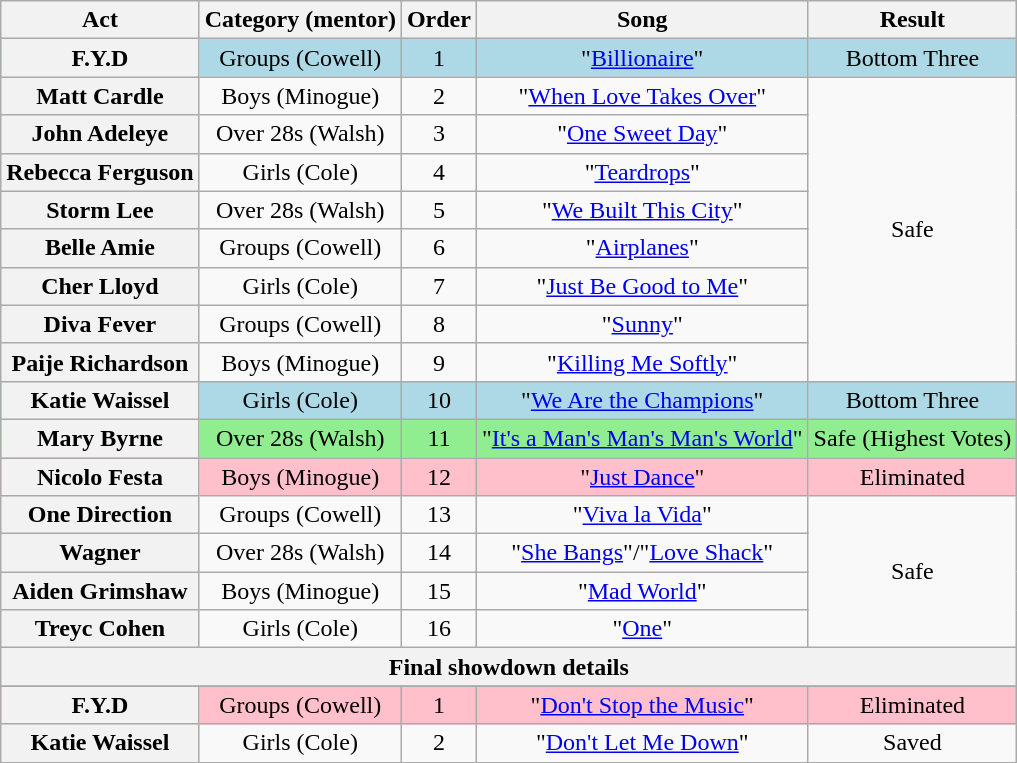<table class="wikitable plainrowheaders" style="text-align:center;">
<tr>
<th scope="col">Act</th>
<th scope="col">Category (mentor)</th>
<th scope="col">Order</th>
<th scope="col">Song</th>
<th scope="col">Result</th>
</tr>
<tr style="background:lightblue;">
<th scope="row">F.Y.D</th>
<td>Groups (Cowell)</td>
<td>1</td>
<td>"<a href='#'>Billionaire</a>"</td>
<td>Bottom Three</td>
</tr>
<tr>
<th scope="row">Matt Cardle</th>
<td>Boys (Minogue)</td>
<td>2</td>
<td>"<a href='#'>When Love Takes Over</a>"</td>
<td rowspan=8>Safe</td>
</tr>
<tr>
<th scope="row">John Adeleye</th>
<td>Over 28s (Walsh)</td>
<td>3</td>
<td>"<a href='#'>One Sweet Day</a>"</td>
</tr>
<tr>
<th scope="row">Rebecca Ferguson</th>
<td>Girls (Cole)</td>
<td>4</td>
<td>"<a href='#'>Teardrops</a>"</td>
</tr>
<tr>
<th scope="row">Storm Lee</th>
<td>Over 28s (Walsh)</td>
<td>5</td>
<td>"<a href='#'>We Built This City</a>"</td>
</tr>
<tr>
<th scope="row">Belle Amie</th>
<td>Groups (Cowell)</td>
<td>6</td>
<td>"<a href='#'>Airplanes</a>"</td>
</tr>
<tr>
<th scope="row">Cher Lloyd</th>
<td>Girls (Cole)</td>
<td>7</td>
<td>"<a href='#'>Just Be Good to Me</a>"</td>
</tr>
<tr>
<th scope="row">Diva Fever</th>
<td>Groups (Cowell)</td>
<td>8</td>
<td>"<a href='#'>Sunny</a>"</td>
</tr>
<tr>
<th scope="row">Paije Richardson</th>
<td>Boys (Minogue)</td>
<td>9</td>
<td>"<a href='#'>Killing Me Softly</a>"</td>
</tr>
<tr style="background:lightblue;">
<th scope="row">Katie Waissel</th>
<td>Girls (Cole)</td>
<td>10</td>
<td>"<a href='#'>We Are the Champions</a>"</td>
<td>Bottom Three</td>
</tr>
<tr style="background:lightgreen;">
<th scope="row">Mary Byrne</th>
<td>Over 28s (Walsh)</td>
<td>11</td>
<td>"<a href='#'>It's a Man's Man's Man's World</a>"</td>
<td>Safe (Highest Votes)</td>
</tr>
<tr style="background:pink;">
<th scope="row">Nicolo Festa</th>
<td>Boys (Minogue)</td>
<td>12</td>
<td>"<a href='#'>Just Dance</a>"</td>
<td>Eliminated</td>
</tr>
<tr>
<th scope="row">One Direction</th>
<td>Groups (Cowell)</td>
<td>13</td>
<td>"<a href='#'>Viva la Vida</a>"</td>
<td rowspan=4>Safe</td>
</tr>
<tr>
<th scope="row">Wagner</th>
<td>Over 28s (Walsh)</td>
<td>14</td>
<td>"<a href='#'>She Bangs</a>"/"<a href='#'>Love Shack</a>"</td>
</tr>
<tr>
<th scope="row">Aiden Grimshaw</th>
<td>Boys (Minogue)</td>
<td>15</td>
<td>"<a href='#'>Mad World</a>"</td>
</tr>
<tr>
<th scope="row">Treyc Cohen</th>
<td>Girls (Cole)</td>
<td>16</td>
<td>"<a href='#'>One</a>"</td>
</tr>
<tr>
<th colspan=5>Final showdown details</th>
</tr>
<tr>
</tr>
<tr style="background:pink;">
<th scope="row">F.Y.D</th>
<td>Groups (Cowell)</td>
<td>1</td>
<td>"<a href='#'>Don't Stop the Music</a>"</td>
<td>Eliminated</td>
</tr>
<tr>
<th scope="row">Katie Waissel</th>
<td>Girls (Cole)</td>
<td>2</td>
<td>"<a href='#'>Don't Let Me Down</a>"</td>
<td>Saved</td>
</tr>
</table>
